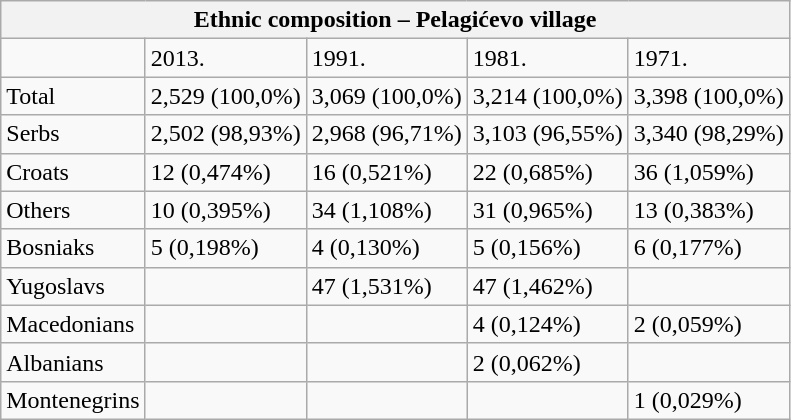<table class="wikitable">
<tr>
<th colspan="8">Ethnic composition – Pelagićevo village</th>
</tr>
<tr>
<td></td>
<td>2013.</td>
<td>1991.</td>
<td>1981.</td>
<td>1971.</td>
</tr>
<tr>
<td>Total</td>
<td>2,529 (100,0%)</td>
<td>3,069 (100,0%)</td>
<td>3,214 (100,0%)</td>
<td>3,398 (100,0%)</td>
</tr>
<tr>
<td>Serbs</td>
<td>2,502 (98,93%)</td>
<td>2,968 (96,71%)</td>
<td>3,103 (96,55%)</td>
<td>3,340 (98,29%)</td>
</tr>
<tr>
<td>Croats</td>
<td>12 (0,474%)</td>
<td>16 (0,521%)</td>
<td>22 (0,685%)</td>
<td>36 (1,059%)</td>
</tr>
<tr>
<td>Others</td>
<td>10 (0,395%)</td>
<td>34 (1,108%)</td>
<td>31 (0,965%)</td>
<td>13 (0,383%)</td>
</tr>
<tr>
<td>Bosniaks</td>
<td>5 (0,198%)</td>
<td>4 (0,130%)</td>
<td>5 (0,156%)</td>
<td>6 (0,177%)</td>
</tr>
<tr>
<td>Yugoslavs</td>
<td></td>
<td>47 (1,531%)</td>
<td>47 (1,462%)</td>
<td></td>
</tr>
<tr>
<td>Macedonians</td>
<td></td>
<td></td>
<td>4 (0,124%)</td>
<td>2 (0,059%)</td>
</tr>
<tr>
<td>Albanians</td>
<td></td>
<td></td>
<td>2 (0,062%)</td>
<td></td>
</tr>
<tr>
<td>Montenegrins</td>
<td></td>
<td></td>
<td></td>
<td>1 (0,029%)</td>
</tr>
</table>
